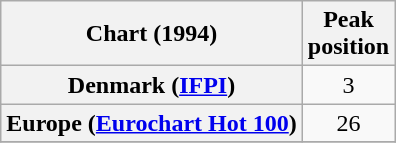<table class="wikitable sortable plainrowheaders" style="text-align:center">
<tr>
<th>Chart (1994)</th>
<th>Peak<br>position</th>
</tr>
<tr>
<th scope="row">Denmark (<a href='#'>IFPI</a>)</th>
<td>3</td>
</tr>
<tr>
<th scope="row">Europe (<a href='#'>Eurochart Hot 100</a>)</th>
<td>26</td>
</tr>
<tr>
</tr>
</table>
